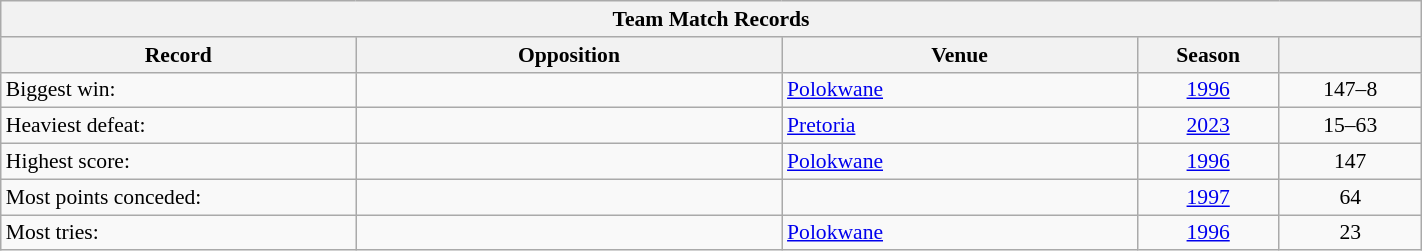<table class="wikitable collapsible" style="text-align:left; font-size:90%; width:75%;">
<tr>
<th colspan="5">Team Match Records</th>
</tr>
<tr>
<th style="width:25%;">Record</th>
<th style="width:30%;">Opposition</th>
<th style="width:25%;">Venue</th>
<th style="width:10%;">Season</th>
<th style="width:10%;"><br></th>
</tr>
<tr>
<td>Biggest win:</td>
<td></td>
<td><a href='#'>Polokwane</a></td>
<td style="text-align:center"><a href='#'>1996</a></td>
<td style="text-align:center">147–8</td>
</tr>
<tr>
<td>Heaviest defeat:</td>
<td></td>
<td><a href='#'>Pretoria</a></td>
<td style="text-align:center"><a href='#'>2023</a></td>
<td style="text-align:center">15–63</td>
</tr>
<tr>
<td>Highest score:</td>
<td></td>
<td><a href='#'>Polokwane</a></td>
<td style="text-align:center"><a href='#'>1996</a></td>
<td style="text-align:center">147</td>
</tr>
<tr>
<td>Most points conceded:</td>
<td></td>
<td></td>
<td style="text-align:center"><a href='#'>1997</a></td>
<td style="text-align:center">64</td>
</tr>
<tr>
<td>Most tries:</td>
<td></td>
<td><a href='#'>Polokwane</a></td>
<td style="text-align:center"><a href='#'>1996</a></td>
<td style="text-align:center">23</td>
</tr>
</table>
